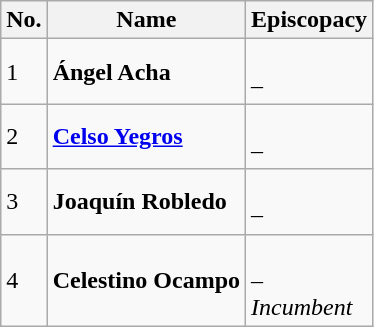<table class="wikitable">
<tr>
<th>No.</th>
<th>Name</th>
<th>Episcopacy</th>
</tr>
<tr>
<td>1</td>
<td><strong>Ángel Acha</strong><br></td>
<td><br>–<br></td>
</tr>
<tr>
<td>2</td>
<td><a href='#'><strong>Celso Yegros</strong></a><br></td>
<td><br>–<br></td>
</tr>
<tr>
<td>3</td>
<td><strong>Joaquín Robledo</strong><br></td>
<td><br>–<br></td>
</tr>
<tr>
<td>4</td>
<td><strong>Celestino Ocampo</strong><br></td>
<td><br>–<br><em>Incumbent</em></td>
</tr>
</table>
